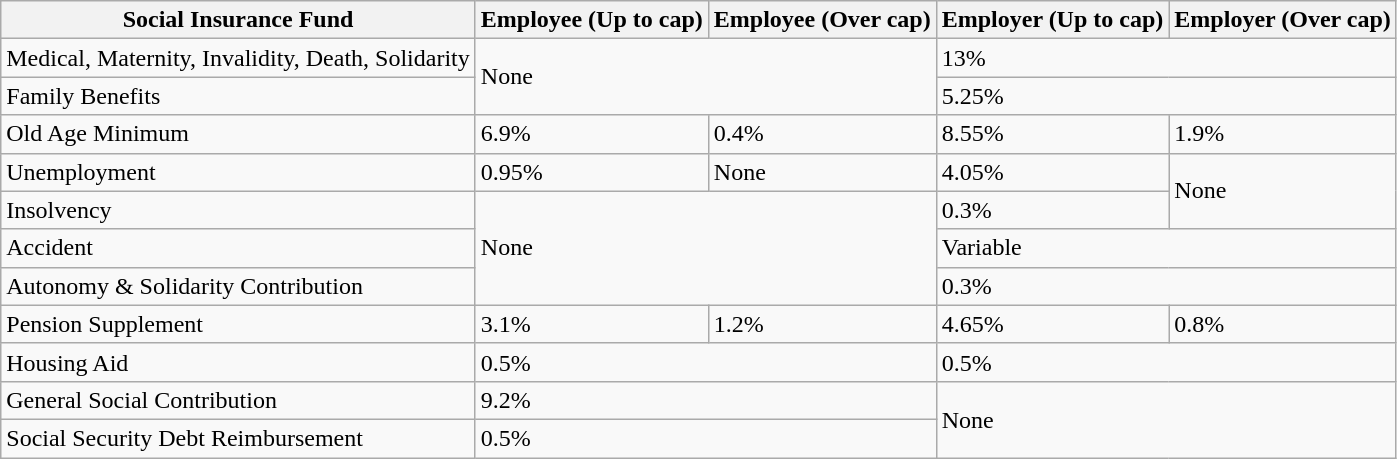<table class="wikitable">
<tr>
<th>Social Insurance Fund</th>
<th>Employee (Up to cap)</th>
<th>Employee (Over cap)</th>
<th>Employer (Up to cap)</th>
<th>Employer (Over cap)</th>
</tr>
<tr>
<td>Medical, Maternity, Invalidity, Death, Solidarity</td>
<td colspan="2" rowspan="2">None</td>
<td colspan="2">13%</td>
</tr>
<tr>
<td>Family Benefits</td>
<td colspan="2">5.25%</td>
</tr>
<tr>
<td>Old Age Minimum</td>
<td>6.9%</td>
<td>0.4%</td>
<td>8.55%</td>
<td>1.9%</td>
</tr>
<tr>
<td>Unemployment</td>
<td>0.95%</td>
<td>None</td>
<td>4.05%</td>
<td rowspan="2">None</td>
</tr>
<tr>
<td>Insolvency</td>
<td colspan="2" rowspan="3">None</td>
<td>0.3%</td>
</tr>
<tr>
<td>Accident</td>
<td colspan="2">Variable</td>
</tr>
<tr>
<td>Autonomy & Solidarity Contribution</td>
<td colspan="2">0.3%</td>
</tr>
<tr>
<td>Pension Supplement</td>
<td>3.1%</td>
<td>1.2%</td>
<td>4.65%</td>
<td>0.8%</td>
</tr>
<tr>
<td>Housing Aid</td>
<td colspan="2">0.5%</td>
<td colspan="2">0.5%</td>
</tr>
<tr>
<td>General Social Contribution</td>
<td colspan="2">9.2%</td>
<td colspan="2" rowspan="2">None</td>
</tr>
<tr>
<td>Social Security Debt Reimbursement</td>
<td colspan="2">0.5%</td>
</tr>
</table>
